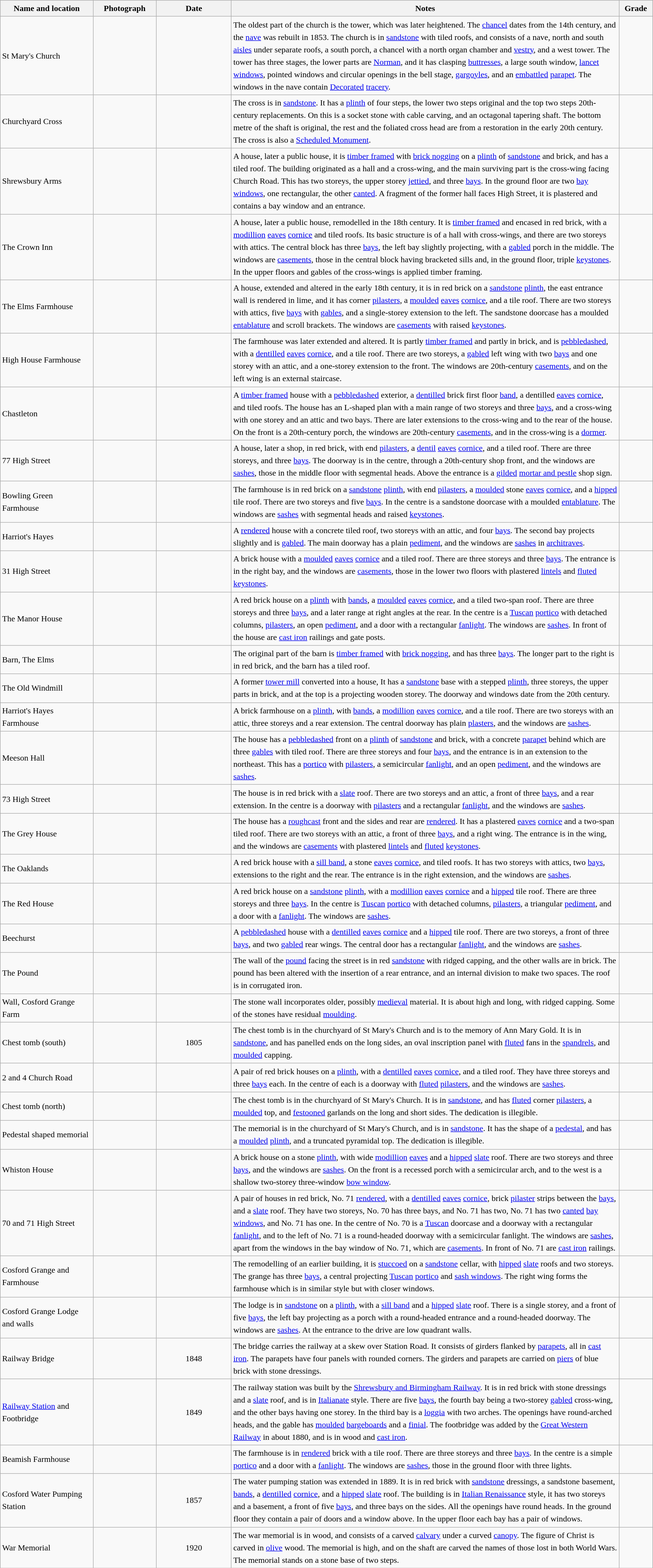<table class="wikitable sortable plainrowheaders" style="width:100%; border:0; text-align:left; line-height:150%;">
<tr>
<th scope="col"  style="width:150px">Name and location</th>
<th scope="col"  style="width:100px" class="unsortable">Photograph</th>
<th scope="col"  style="width:120px">Date</th>
<th scope="col"  style="width:650px" class="unsortable">Notes</th>
<th scope="col"  style="width:50px">Grade</th>
</tr>
<tr>
<td>St Mary's Church<br><small></small></td>
<td></td>
<td align="center"></td>
<td>The oldest part of the church is the tower, which was later heightened.  The <a href='#'>chancel</a> dates from the 14th century, and the <a href='#'>nave</a> was rebuilt in 1853.  The church is in <a href='#'>sandstone</a> with tiled roofs, and consists of a nave, north and south <a href='#'>aisles</a> under separate roofs, a south porch, a chancel with a north organ chamber and <a href='#'>vestry</a>, and a west tower.  The tower has three stages, the lower parts are <a href='#'>Norman</a>, and it has clasping <a href='#'>buttresses</a>, a large south window, <a href='#'>lancet windows</a>, pointed windows and circular openings in the bell stage, <a href='#'>gargoyles</a>, and an <a href='#'>embattled</a> <a href='#'>parapet</a>.  The windows in the nave contain <a href='#'>Decorated</a> <a href='#'>tracery</a>.</td>
<td align="center" ></td>
</tr>
<tr>
<td>Churchyard Cross<br><small></small></td>
<td></td>
<td align="center"></td>
<td>The cross is in <a href='#'>sandstone</a>.  It has a <a href='#'>plinth</a> of four steps, the lower two steps original and the top two steps 20th-century replacements.  On this is a socket stone with cable carving, and an octagonal tapering shaft.  The bottom metre of the shaft is original, the rest and the foliated cross head are from a restoration in the early 20th century.  The cross is also a <a href='#'>Scheduled Monument</a>.</td>
<td align="center" ></td>
</tr>
<tr>
<td>Shrewsbury Arms<br><small></small></td>
<td></td>
<td align="center"></td>
<td>A house, later a public house, it is <a href='#'>timber framed</a> with <a href='#'>brick nogging</a> on a <a href='#'>plinth</a> of <a href='#'>sandstone</a> and brick, and has a tiled roof.  The building originated as a hall and a cross-wing, and the main surviving part is the cross-wing facing Church Road.  This has two storeys, the upper storey <a href='#'>jettied</a>, and three <a href='#'>bays</a>.  In the ground floor are two <a href='#'>bay windows</a>, one rectangular, the other <a href='#'>canted</a>.  A fragment of the former hall faces High Street, it is plastered and contains a bay window and an entrance.</td>
<td align="center" ></td>
</tr>
<tr>
<td>The Crown Inn<br><small></small></td>
<td></td>
<td align="center"></td>
<td>A house, later a public house, remodelled in the 18th century.  It is <a href='#'>timber framed</a> and encased in red brick, with a <a href='#'>modillion</a> <a href='#'>eaves</a> <a href='#'>cornice</a> and tiled roofs.  Its basic structure is of a hall with cross-wings, and there are two storeys with attics.  The central block has three <a href='#'>bays</a>, the left bay slightly projecting, with a <a href='#'>gabled</a> porch in the middle.  The windows are <a href='#'>casements</a>, those in the central block having bracketed sills and, in the ground floor, triple <a href='#'>keystones</a>.  In the upper floors and gables of the cross-wings is applied timber framing.</td>
<td align="center" ></td>
</tr>
<tr>
<td>The Elms Farmhouse<br><small></small></td>
<td></td>
<td align="center"></td>
<td>A house, extended and altered in the early 18th century, it is in red brick on a <a href='#'>sandstone</a> <a href='#'>plinth</a>, the east entrance wall is rendered in lime, and it has corner <a href='#'>pilasters</a>, a <a href='#'>moulded</a> <a href='#'>eaves</a> <a href='#'>cornice</a>, and a tile roof.  There are two storeys with attics, five <a href='#'>bays</a> with <a href='#'>gables</a>, and a single-storey extension to the left.  The sandstone doorcase has a moulded <a href='#'>entablature</a> and scroll brackets.  The windows are <a href='#'>casements</a> with raised <a href='#'>keystones</a>.</td>
<td align="center" ></td>
</tr>
<tr>
<td>High House Farmhouse<br><small></small></td>
<td></td>
<td align="center"></td>
<td>The farmhouse was later extended and altered.  It is partly <a href='#'>timber framed</a> and partly in brick, and is <a href='#'>pebbledashed</a>, with a <a href='#'>dentilled</a> <a href='#'>eaves</a> <a href='#'>cornice</a>, and a tile roof.  There are two storeys, a <a href='#'>gabled</a> left wing with two <a href='#'>bays</a> and one storey with an attic, and a one-storey extension to the front.  The windows are 20th-century <a href='#'>casements</a>, and on the left wing is an external staircase.</td>
<td align="center" ></td>
</tr>
<tr>
<td>Chastleton<br><small></small></td>
<td></td>
<td align="center"></td>
<td>A <a href='#'>timber framed</a> house with a <a href='#'>pebbledashed</a> exterior, a <a href='#'>dentilled</a> brick first floor <a href='#'>band</a>, a dentilled <a href='#'>eaves</a> <a href='#'>cornice</a>, and tiled roofs.  The house has an L-shaped plan with a main range of two storeys and three <a href='#'>bays</a>, and a cross-wing with one storey and an attic and two bays.  There are later extensions to the cross-wing and to the rear of the house.  On the front is a 20th-century porch, the windows are 20th-century <a href='#'>casements</a>, and in the cross-wing is a <a href='#'>dormer</a>.</td>
<td align="center" ></td>
</tr>
<tr>
<td>77 High Street<br><small></small></td>
<td></td>
<td align="center"></td>
<td>A house, later a shop, in red brick, with end <a href='#'>pilasters</a>, a <a href='#'>dentil</a> <a href='#'>eaves</a> <a href='#'>cornice</a>, and a tiled roof.  There are three storeys, and three <a href='#'>bays</a>.  The doorway is in the centre, through a 20th-century shop front, and the windows are <a href='#'>sashes</a>, those in the middle floor with segmental heads.  Above the entrance is a <a href='#'>gilded</a> <a href='#'>mortar and pestle</a> shop sign.</td>
<td align="center" ></td>
</tr>
<tr>
<td>Bowling Green Farmhouse<br><small></small></td>
<td></td>
<td align="center"></td>
<td>The farmhouse is in red brick on a <a href='#'>sandstone</a> <a href='#'>plinth</a>, with end <a href='#'>pilasters</a>, a <a href='#'>moulded</a> stone <a href='#'>eaves</a> <a href='#'>cornice</a>, and a <a href='#'>hipped</a> tile roof.  There are two storeys and five <a href='#'>bays</a>.  In the centre is a sandstone doorcase with a moulded <a href='#'>entablature</a>.  The windows are <a href='#'>sashes</a> with segmental heads and raised <a href='#'>keystones</a>.</td>
<td align="center" ></td>
</tr>
<tr>
<td>Harriot's Hayes<br><small></small></td>
<td></td>
<td align="center"></td>
<td>A <a href='#'>rendered</a> house with a concrete tiled roof, two storeys with an attic, and four <a href='#'>bays</a>.  The second bay projects slightly and is <a href='#'>gabled</a>.  The main doorway has a plain <a href='#'>pediment</a>, and the windows are <a href='#'>sashes</a> in <a href='#'>architraves</a>.</td>
<td align="center" ></td>
</tr>
<tr>
<td>31 High Street<br><small></small></td>
<td></td>
<td align="center"></td>
<td>A brick house with a <a href='#'>moulded</a> <a href='#'>eaves</a> <a href='#'>cornice</a> and a tiled roof.  There are three storeys and three <a href='#'>bays</a>.  The entrance is in the right bay, and the windows are <a href='#'>casements</a>, those in the lower two floors with plastered <a href='#'>lintels</a> and <a href='#'>fluted</a> <a href='#'>keystones</a>.</td>
<td align="center" ></td>
</tr>
<tr>
<td>The Manor House<br><small></small></td>
<td></td>
<td align="center"></td>
<td>A red brick house on a <a href='#'>plinth</a> with <a href='#'>bands</a>, a <a href='#'>moulded</a> <a href='#'>eaves</a> <a href='#'>cornice</a>, and a tiled two-span roof.  There are three storeys and three <a href='#'>bays</a>, and a later range at right angles at the rear.  In the centre is a <a href='#'>Tuscan</a> <a href='#'>portico</a> with detached columns, <a href='#'>pilasters</a>, an open <a href='#'>pediment</a>, and a door with a rectangular <a href='#'>fanlight</a>.  The windows are <a href='#'>sashes</a>.  In front of the house are <a href='#'>cast iron</a> railings and gate posts.</td>
<td align="center" ></td>
</tr>
<tr>
<td>Barn, The Elms<br><small></small></td>
<td></td>
<td align="center"></td>
<td>The original part of the barn is <a href='#'>timber framed</a> with <a href='#'>brick nogging</a>, and has three <a href='#'>bays</a>.  The longer part to the right is in red brick, and the barn has a tiled roof.</td>
<td align="center" ></td>
</tr>
<tr>
<td>The Old Windmill<br><small></small></td>
<td></td>
<td align="center"></td>
<td>A former <a href='#'>tower mill</a> converted into a house,  It has a <a href='#'>sandstone</a> base with a stepped <a href='#'>plinth</a>, three storeys, the upper parts in brick, and at the top is a projecting wooden storey.  The doorway and windows date from the 20th century.</td>
<td align="center" ></td>
</tr>
<tr>
<td>Harriot's Hayes Farmhouse<br><small></small></td>
<td></td>
<td align="center"></td>
<td>A brick farmhouse on a <a href='#'>plinth</a>, with <a href='#'>bands</a>, a <a href='#'>modillion</a> <a href='#'>eaves</a> <a href='#'>cornice</a>, and a tile roof.  There are two storeys with an attic, three storeys and a rear extension.  The central doorway has plain <a href='#'>plasters</a>, and the windows are <a href='#'>sashes</a>.</td>
<td align="center" ></td>
</tr>
<tr>
<td>Meeson Hall<br><small></small></td>
<td></td>
<td align="center"></td>
<td>The house has a <a href='#'>pebbledashed</a> front on a <a href='#'>plinth</a> of <a href='#'>sandstone</a> and brick, with a concrete <a href='#'>parapet</a> behind which are three <a href='#'>gables</a> with tiled roof.  There are three storeys and four <a href='#'>bays</a>, and the entrance is in an extension to the northeast.  This has a <a href='#'>portico</a> with <a href='#'>pilasters</a>, a semicircular <a href='#'>fanlight</a>, and an open <a href='#'>pediment</a>, and the windows are <a href='#'>sashes</a>.</td>
<td align="center" ></td>
</tr>
<tr>
<td>73 High Street<br><small></small></td>
<td></td>
<td align="center"></td>
<td>The house is in red brick with a <a href='#'>slate</a> roof.  There are two storeys and an attic, a front of three <a href='#'>bays</a>, and a rear extension.  In the centre is a doorway with <a href='#'>pilasters</a> and a rectangular <a href='#'>fanlight</a>, and the windows are <a href='#'>sashes</a>.</td>
<td align="center" ></td>
</tr>
<tr>
<td>The Grey House<br><small></small></td>
<td></td>
<td align="center"></td>
<td>The house has a <a href='#'>roughcast</a> front and the sides and rear are <a href='#'>rendered</a>.  It has a plastered <a href='#'>eaves</a> <a href='#'>cornice</a> and a two-span tiled roof.  There are two storeys with an attic, a front of three <a href='#'>bays</a>, and a right wing.  The entrance is in the wing, and the windows are <a href='#'>casements</a> with plastered <a href='#'>lintels</a> and <a href='#'>fluted</a> <a href='#'>keystones</a>.</td>
<td align="center" ></td>
</tr>
<tr>
<td>The Oaklands<br><small></small></td>
<td></td>
<td align="center"></td>
<td>A red brick house with a <a href='#'>sill band</a>, a stone <a href='#'>eaves</a> <a href='#'>cornice</a>, and tiled roofs.  It has two storeys with attics, two <a href='#'>bays</a>, extensions to the right and the rear.    The entrance is in the right extension, and the windows are <a href='#'>sashes</a>.</td>
<td align="center" ></td>
</tr>
<tr>
<td>The Red House<br><small></small></td>
<td></td>
<td align="center"></td>
<td>A red brick house on a <a href='#'>sandstone</a> <a href='#'>plinth</a>, with a <a href='#'>modillion</a> <a href='#'>eaves</a> <a href='#'>cornice</a> and a <a href='#'>hipped</a> tile roof.  There are three storeys and three <a href='#'>bays</a>.  In the centre is <a href='#'>Tuscan</a> <a href='#'>portico</a> with detached columns, <a href='#'>pilasters</a>, a triangular <a href='#'>pediment</a>, and a door with a <a href='#'>fanlight</a>.  The windows are <a href='#'>sashes</a>.</td>
<td align="center" ></td>
</tr>
<tr>
<td>Beechurst<br><small></small></td>
<td></td>
<td align="center"></td>
<td>A <a href='#'>pebbledashed</a> house with a <a href='#'>dentilled</a> <a href='#'>eaves</a> <a href='#'>cornice</a> and a <a href='#'>hipped</a> tile roof.  There are two storeys, a front of three <a href='#'>bays</a>, and two <a href='#'>gabled</a> rear wings.  The central door has a rectangular <a href='#'>fanlight</a>, and the windows are <a href='#'>sashes</a>.</td>
<td align="center" ></td>
</tr>
<tr>
<td>The Pound<br><small></small></td>
<td></td>
<td align="center"></td>
<td>The wall of the <a href='#'>pound</a> facing the street is in red <a href='#'>sandstone</a> with ridged capping, and the other walls are in brick.  The pound has been altered with the insertion of a rear entrance, and an internal division to make two spaces.  The roof is in corrugated iron.</td>
<td align="center" ></td>
</tr>
<tr>
<td>Wall, Cosford Grange Farm<br><small></small></td>
<td></td>
<td align="center"></td>
<td>The stone wall incorporates older, possibly <a href='#'>medieval</a> material.  It is about  high and  long, with ridged capping.  Some of the stones have residual <a href='#'>moulding</a>.</td>
<td align="center" ></td>
</tr>
<tr>
<td>Chest tomb (south)<br><small></small></td>
<td></td>
<td align="center">1805</td>
<td>The chest tomb is in the churchyard of St Mary's Church and is to the memory of Ann Mary Gold.  It is in <a href='#'>sandstone</a>, and has panelled ends on the long sides, an oval inscription panel with <a href='#'>fluted</a> fans in the <a href='#'>spandrels</a>, and <a href='#'>moulded</a> capping.</td>
<td align="center" ></td>
</tr>
<tr>
<td>2 and 4 Church Road<br><small></small></td>
<td></td>
<td align="center"></td>
<td>A pair of red brick houses on a <a href='#'>plinth</a>, with a <a href='#'>dentilled</a> <a href='#'>eaves</a> <a href='#'>cornice</a>, and a tiled roof.  They have three storeys and three <a href='#'>bays</a> each.  In the centre of each is a doorway with <a href='#'>fluted</a> <a href='#'>pilasters</a>, and the windows are <a href='#'>sashes</a>.</td>
<td align="center" ></td>
</tr>
<tr>
<td>Chest tomb (north)<br><small></small></td>
<td></td>
<td align="center"></td>
<td>The chest tomb is in the churchyard of St Mary's Church.  It is in <a href='#'>sandstone</a>, and has <a href='#'>fluted</a> corner <a href='#'>pilasters</a>, a <a href='#'>moulded</a> top, and <a href='#'>festooned</a> garlands on the long and short sides.  The dedication is illegible.</td>
<td align="center" ></td>
</tr>
<tr>
<td>Pedestal shaped memorial<br><small></small></td>
<td></td>
<td align="center"></td>
<td>The memorial is in the churchyard of St Mary's Church, and is in <a href='#'>sandstone</a>.  It has the shape of a <a href='#'>pedestal</a>, and has a <a href='#'>moulded</a> <a href='#'>plinth</a>, and a truncated pyramidal top. The dedication is illegible.</td>
<td align="center" ></td>
</tr>
<tr>
<td>Whiston House<br><small></small></td>
<td></td>
<td align="center"></td>
<td>A brick house on a stone <a href='#'>plinth</a>, with wide <a href='#'>modillion</a> <a href='#'>eaves</a> and a <a href='#'>hipped</a> <a href='#'>slate</a> roof.  There are two storeys and three <a href='#'>bays</a>, and the windows are <a href='#'>sashes</a>.  On the front is a recessed porch with a semicircular arch, and to the west is a shallow two-storey three-window <a href='#'>bow window</a>.</td>
<td align="center" ></td>
</tr>
<tr>
<td>70 and 71 High Street<br><small></small></td>
<td></td>
<td align="center"></td>
<td>A pair of houses in red brick, No. 71 <a href='#'>rendered</a>, with a <a href='#'>dentilled</a> <a href='#'>eaves</a> <a href='#'>cornice</a>, brick <a href='#'>pilaster</a> strips between the <a href='#'>bays</a>, and a <a href='#'>slate</a> roof.  They have two storeys, No. 70 has three bays, and No. 71 has two, No. 71 has two <a href='#'>canted</a> <a href='#'>bay windows</a>, and No. 71 has one.  In the centre of No. 70 is a <a href='#'>Tuscan</a> doorcase and a doorway with a rectangular <a href='#'>fanlight</a>, and to the left of No. 71 is a round-headed doorway with a semicircular fanlight.  The windows are <a href='#'>sashes</a>, apart from the windows in the bay window of No. 71, which are <a href='#'>casements</a>.  In front of No. 71 are <a href='#'>cast iron</a> railings.</td>
<td align="center" ></td>
</tr>
<tr>
<td>Cosford Grange and Farmhouse<br><small></small></td>
<td></td>
<td align="center"></td>
<td>The remodelling of an earlier building, it is <a href='#'>stuccoed</a> on a <a href='#'>sandstone</a> cellar, with <a href='#'>hipped</a> <a href='#'>slate</a> roofs and two storeys.  The grange has three <a href='#'>bays</a>, a central projecting <a href='#'>Tuscan</a> <a href='#'>portico</a> and <a href='#'>sash windows</a>.  The right wing forms the farmhouse which is in similar style but with closer windows.</td>
<td align="center" ></td>
</tr>
<tr>
<td>Cosford Grange Lodge and walls<br><small></small></td>
<td></td>
<td align="center"></td>
<td>The lodge is in <a href='#'>sandstone</a> on a <a href='#'>plinth</a>, with a <a href='#'>sill band</a> and a <a href='#'>hipped</a> <a href='#'>slate</a> roof.  There is a single storey, and a front of five <a href='#'>bays</a>, the left bay projecting as a porch with a round-headed entrance and a round-headed doorway.  The windows are <a href='#'>sashes</a>.  At the entrance to the drive are low quadrant walls.</td>
<td align="center" ></td>
</tr>
<tr>
<td>Railway Bridge<br><small></small></td>
<td></td>
<td align="center">1848</td>
<td>The bridge carries the railway at a skew over Station Road.  It consists of girders flanked by <a href='#'>parapets</a>, all in <a href='#'>cast iron</a>.  The parapets have four panels with rounded corners.  The girders and parapets are carried on <a href='#'>piers</a> of blue brick with stone dressings.</td>
<td align="center" ></td>
</tr>
<tr>
<td><a href='#'>Railway Station</a> and Footbridge<br><small></small></td>
<td></td>
<td align="center">1849</td>
<td>The railway station was built by the <a href='#'>Shrewsbury and Birmingham Railway</a>.  It is in red brick with stone dressings and a <a href='#'>slate</a> roof, and is in <a href='#'>Italianate</a> style.  There are five <a href='#'>bays</a>, the fourth bay being a two-storey <a href='#'>gabled</a> cross-wing, and the other bays having one storey.  In the third bay is a <a href='#'>loggia</a> with two arches.  The openings have round-arched heads, and the gable has <a href='#'>moulded</a> <a href='#'>bargeboards</a> and a <a href='#'>finial</a>.  The footbridge was added by the <a href='#'>Great Western Railway</a> in about 1880, and is in wood and <a href='#'>cast iron</a>.</td>
<td align="center" ></td>
</tr>
<tr>
<td>Beamish Farmhouse<br><small></small></td>
<td></td>
<td align="center"></td>
<td>The farmhouse is in <a href='#'>rendered</a> brick with a tile roof.  There are three storeys and three <a href='#'>bays</a>.  In the centre is a simple <a href='#'>portico</a> and a door with a <a href='#'>fanlight</a>.  The windows are <a href='#'>sashes</a>, those in the ground floor with three lights.</td>
<td align="center" ></td>
</tr>
<tr>
<td>Cosford Water Pumping Station<br><small></small></td>
<td></td>
<td align="center">1857</td>
<td>The water pumping station was extended in 1889.  It is in red brick with <a href='#'>sandstone</a> dressings, a sandstone basement, <a href='#'>bands</a>, a <a href='#'>dentilled</a> <a href='#'>cornice</a>, and a <a href='#'>hipped</a> <a href='#'>slate</a> roof.  The building is in <a href='#'>Italian Renaissance</a> style, it has two storeys and a basement, a front of five <a href='#'>bays</a>, and three bays on the sides.  All the openings have round heads.  In the ground floor they contain a pair of doors and a window above.  In the upper floor each bay has a pair of windows.</td>
<td align="center" ></td>
</tr>
<tr>
<td>War Memorial<br><small></small></td>
<td></td>
<td align="center">1920</td>
<td>The war memorial is in wood, and consists of a carved <a href='#'>calvary</a> under a curved <a href='#'>canopy</a>.  The figure of Christ is carved in <a href='#'>olive</a> wood.  The memorial is  high, and on the shaft are carved the names of those lost in both World Wars.  The memorial stands on a stone base of two steps.</td>
<td align="center" ></td>
</tr>
<tr>
</tr>
</table>
